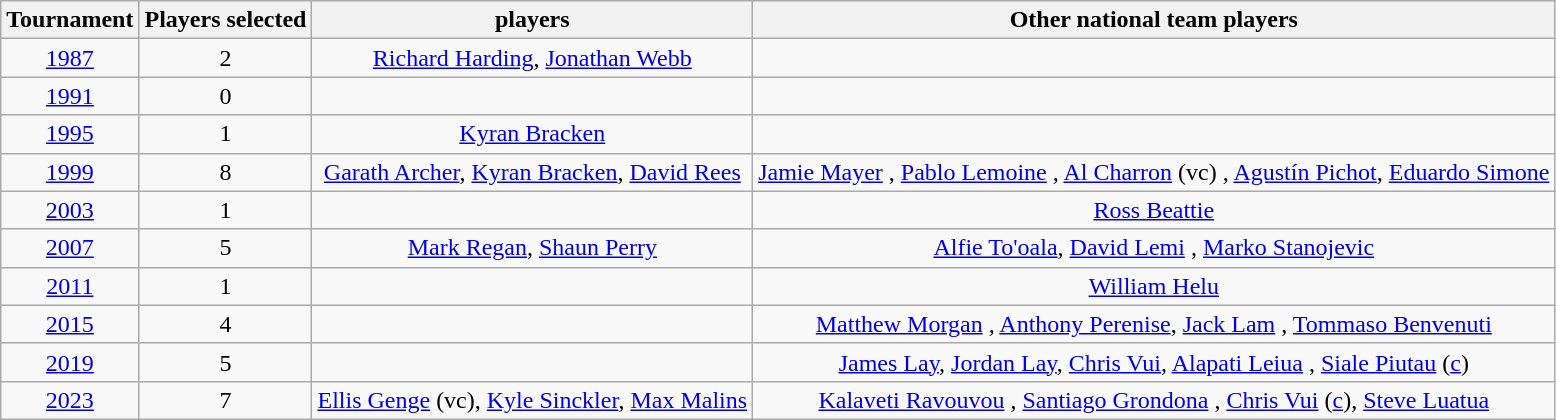<table class="wikitable sortable" style="text-align:center">
<tr>
<th>Tournament</th>
<th>Players selected</th>
<th> players</th>
<th>Other national team players</th>
</tr>
<tr>
<td><a href='#'>1987</a></td>
<td>2</td>
<td><a href='#'>Richard Harding</a>, <a href='#'>Jonathan Webb</a></td>
<td></td>
</tr>
<tr>
<td><a href='#'>1991</a></td>
<td>0</td>
<td></td>
<td></td>
</tr>
<tr>
<td><a href='#'>1995</a></td>
<td>1</td>
<td><a href='#'>Kyran Bracken</a></td>
<td></td>
</tr>
<tr>
<td><a href='#'>1999</a></td>
<td>8</td>
<td><a href='#'>Garath Archer</a>, <a href='#'>Kyran Bracken</a>, <a href='#'>David Rees</a></td>
<td><a href='#'>Jamie Mayer</a> , <a href='#'>Pablo Lemoine</a> , <a href='#'>Al Charron</a> (vc) , <a href='#'>Agustín Pichot</a>, <a href='#'>Eduardo Simone</a> </td>
</tr>
<tr>
<td><a href='#'>2003</a></td>
<td>1</td>
<td></td>
<td><a href='#'>Ross Beattie</a> </td>
</tr>
<tr>
<td><a href='#'>2007</a></td>
<td>5</td>
<td><a href='#'>Mark Regan</a>, <a href='#'>Shaun Perry</a></td>
<td><a href='#'>Alfie To'oala</a>, <a href='#'>David Lemi</a> , <a href='#'>Marko Stanojevic</a> </td>
</tr>
<tr>
<td><a href='#'>2011</a></td>
<td>1</td>
<td></td>
<td><a href='#'>William Helu</a> </td>
</tr>
<tr>
<td><a href='#'>2015</a></td>
<td>4</td>
<td></td>
<td><a href='#'>Matthew Morgan</a> , <a href='#'>Anthony Perenise</a>, <a href='#'>Jack Lam</a> , <a href='#'>Tommaso Benvenuti</a> </td>
</tr>
<tr>
<td><a href='#'>2019</a></td>
<td>5</td>
<td></td>
<td><a href='#'>James Lay</a>, <a href='#'>Jordan Lay</a>, <a href='#'>Chris Vui</a>, <a href='#'>Alapati Leiua</a> , <a href='#'>Siale Piutau</a> (<a href='#'>c</a>) </td>
</tr>
<tr>
<td><a href='#'>2023</a></td>
<td>7</td>
<td><a href='#'>Ellis Genge</a> (vc), <a href='#'>Kyle Sinckler</a>, <a href='#'>Max Malins</a></td>
<td><a href='#'>Kalaveti Ravouvou</a> , <a href='#'>Santiago Grondona</a> , <a href='#'>Chris Vui</a> (<a href='#'>c</a>), <a href='#'>Steve Luatua</a> </td>
</tr>
</table>
